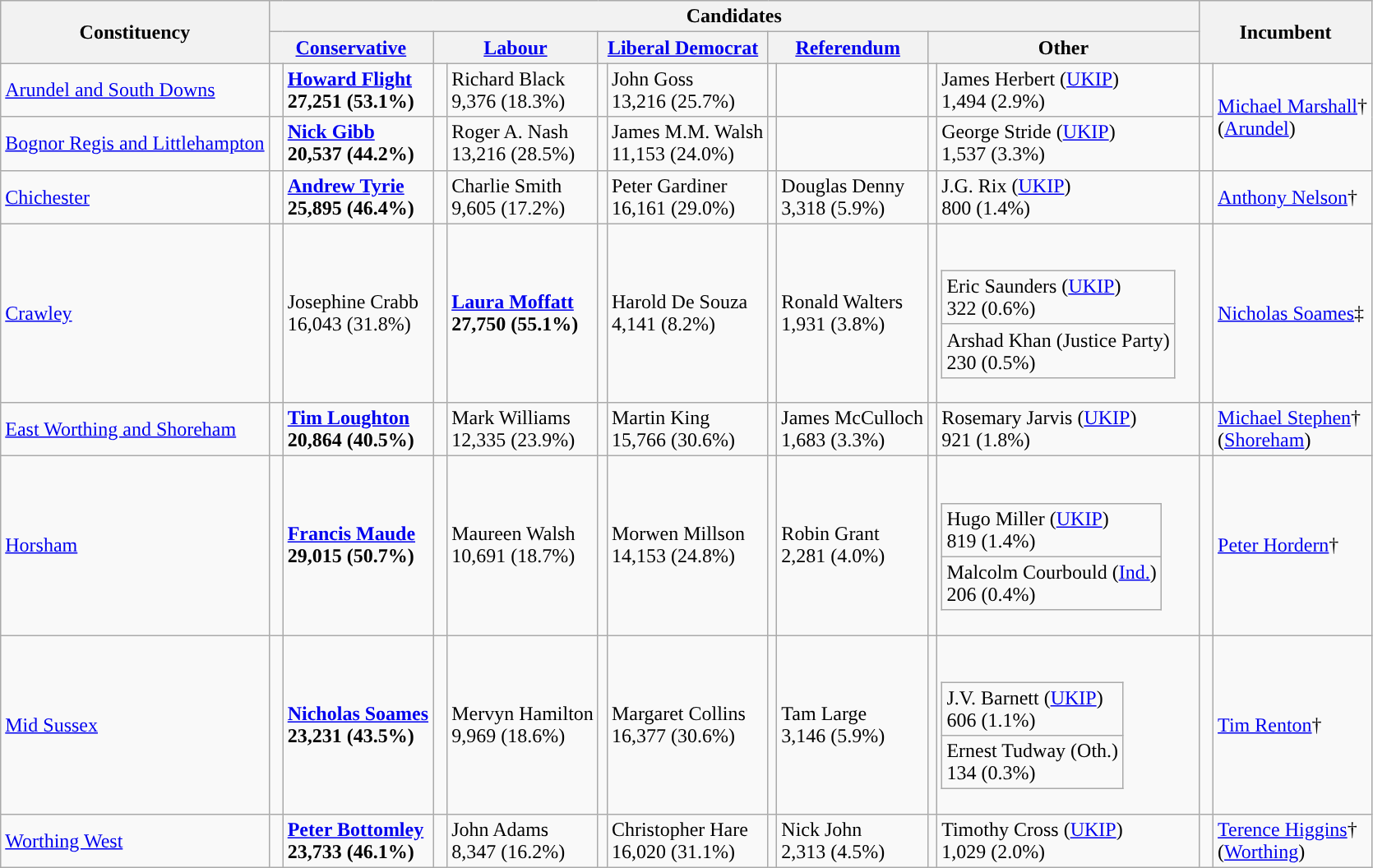<table class="wikitable">
<tr>
<th rowspan="2">Constituency</th>
<th colspan="10">Candidates</th>
<th colspan="2" rowspan="2">Incumbent</th>
</tr>
<tr>
<th colspan="2"><a href='#'>Conservative</a></th>
<th colspan="2"><a href='#'>Labour</a></th>
<th colspan="2"><a href='#'>Liberal Democrat</a></th>
<th colspan="2"><a href='#'>Referendum</a></th>
<th colspan="2">Other</th>
</tr>
<tr>
<td><a href='#'>Arundel and South Downs</a></td>
<td style="color:inherit;background:"> </td>
<td><strong><a href='#'>Howard Flight</a></strong><br><strong>27,251 (53.1%)</strong></td>
<td></td>
<td>Richard Black<br>9,376 (18.3%)</td>
<td></td>
<td>John Goss<br>13,216 (25.7%)</td>
<td></td>
<td></td>
<td></td>
<td>James Herbert (<a href='#'>UKIP</a>)<br>1,494 (2.9%)</td>
<td style="color:inherit;background:"> </td>
<td rowspan="2"><a href='#'>Michael Marshall</a>†<br>(<a href='#'>Arundel</a>)</td>
</tr>
<tr>
<td><a href='#'>Bognor Regis and Littlehampton</a></td>
<td style="color:inherit;background:"> </td>
<td><strong><a href='#'>Nick Gibb</a></strong><br><strong>20,537 (44.2%)</strong></td>
<td></td>
<td>Roger A. Nash<br>13,216 (28.5%)</td>
<td></td>
<td>James M.M. Walsh<br>11,153 (24.0%)</td>
<td></td>
<td></td>
<td></td>
<td>George Stride (<a href='#'>UKIP</a>)<br>1,537 (3.3%)</td>
<td style="color:inherit;background:"> </td>
</tr>
<tr>
<td><a href='#'>Chichester</a></td>
<td style="color:inherit;background:"> </td>
<td><strong><a href='#'>Andrew Tyrie</a></strong><br><strong>25,895 (46.4%)</strong></td>
<td></td>
<td>Charlie Smith<br>9,605 (17.2%)</td>
<td></td>
<td>Peter Gardiner<br>16,161 (29.0%)</td>
<td></td>
<td>Douglas Denny<br>3,318 (5.9%)</td>
<td></td>
<td>J.G. Rix (<a href='#'>UKIP</a>)<br>800 (1.4%)</td>
<td style="color:inherit;background:"> </td>
<td><a href='#'>Anthony Nelson</a>†</td>
</tr>
<tr>
<td><a href='#'>Crawley</a></td>
<td></td>
<td>Josephine Crabb<br>16,043 (31.8%)</td>
<td style="color:inherit;background:"> </td>
<td><strong><a href='#'>Laura Moffatt</a></strong><br><strong>27,750 (55.1%)</strong></td>
<td></td>
<td>Harold De Souza<br>4,141 (8.2%)</td>
<td></td>
<td>Ronald Walters<br>1,931 (3.8%)</td>
<td></td>
<td><br><table class="wikitable">
<tr>
<td>Eric Saunders (<a href='#'>UKIP</a>)<br>322 (0.6%)</td>
</tr>
<tr>
<td>Arshad Khan (Justice Party)<br>230 (0.5%)</td>
</tr>
</table>
</td>
<td style="color:inherit;background:"> </td>
<td><a href='#'>Nicholas Soames</a>‡</td>
</tr>
<tr>
<td><a href='#'>East Worthing and Shoreham</a></td>
<td style="color:inherit;background:"> </td>
<td><strong><a href='#'>Tim Loughton</a></strong><br><strong>20,864 (40.5%)</strong></td>
<td></td>
<td>Mark Williams<br>12,335 (23.9%)</td>
<td></td>
<td>Martin King<br>15,766 (30.6%)</td>
<td></td>
<td>James McCulloch<br>1,683 (3.3%)</td>
<td></td>
<td>Rosemary Jarvis (<a href='#'>UKIP</a>)<br>921 (1.8%)</td>
<td style="color:inherit;background:"> </td>
<td><a href='#'>Michael Stephen</a>†<br>(<a href='#'>Shoreham</a>)</td>
</tr>
<tr>
<td><a href='#'>Horsham</a></td>
<td style="color:inherit;background:"> </td>
<td><strong><a href='#'>Francis Maude</a></strong><br><strong>29,015 (50.7%)</strong></td>
<td></td>
<td>Maureen Walsh<br>10,691 (18.7%)</td>
<td></td>
<td>Morwen Millson<br>14,153 (24.8%)</td>
<td></td>
<td>Robin Grant<br>2,281 (4.0%)</td>
<td></td>
<td><br><table class="wikitable">
<tr>
<td>Hugo Miller (<a href='#'>UKIP</a>)<br>819 (1.4%)</td>
</tr>
<tr>
<td>Malcolm Courbould (<a href='#'>Ind.</a>)<br>206 (0.4%)</td>
</tr>
</table>
</td>
<td style="color:inherit;background:"> </td>
<td><a href='#'>Peter Hordern</a>†</td>
</tr>
<tr>
<td><a href='#'>Mid Sussex</a></td>
<td style="color:inherit;background:"> </td>
<td><strong><a href='#'>Nicholas Soames</a></strong><br><strong>23,231 (43.5%)</strong></td>
<td></td>
<td>Mervyn Hamilton<br>9,969 (18.6%)</td>
<td></td>
<td>Margaret Collins<br>16,377 (30.6%)</td>
<td></td>
<td>Tam Large<br>3,146 (5.9%)</td>
<td></td>
<td><br><table class="wikitable">
<tr>
<td>J.V. Barnett (<a href='#'>UKIP</a>)<br>606 (1.1%)</td>
</tr>
<tr>
<td>Ernest Tudway (Oth.)<br>134 (0.3%)</td>
</tr>
</table>
</td>
<td style="color:inherit;background:"> </td>
<td><a href='#'>Tim Renton</a>†</td>
</tr>
<tr>
<td><a href='#'>Worthing West</a></td>
<td style="color:inherit;background:"> </td>
<td><strong><a href='#'>Peter Bottomley</a></strong><br><strong>23,733 (46.1%)</strong></td>
<td></td>
<td>John Adams<br>8,347 (16.2%)</td>
<td></td>
<td>Christopher Hare<br>16,020 (31.1%)</td>
<td></td>
<td>Nick John<br>2,313 (4.5%)</td>
<td></td>
<td>Timothy Cross (<a href='#'>UKIP</a>)<br>1,029 (2.0%)</td>
<td style="color:inherit;background:"> </td>
<td><a href='#'>Terence Higgins</a>†<br>(<a href='#'>Worthing</a>)</td>
</tr>
</table>
